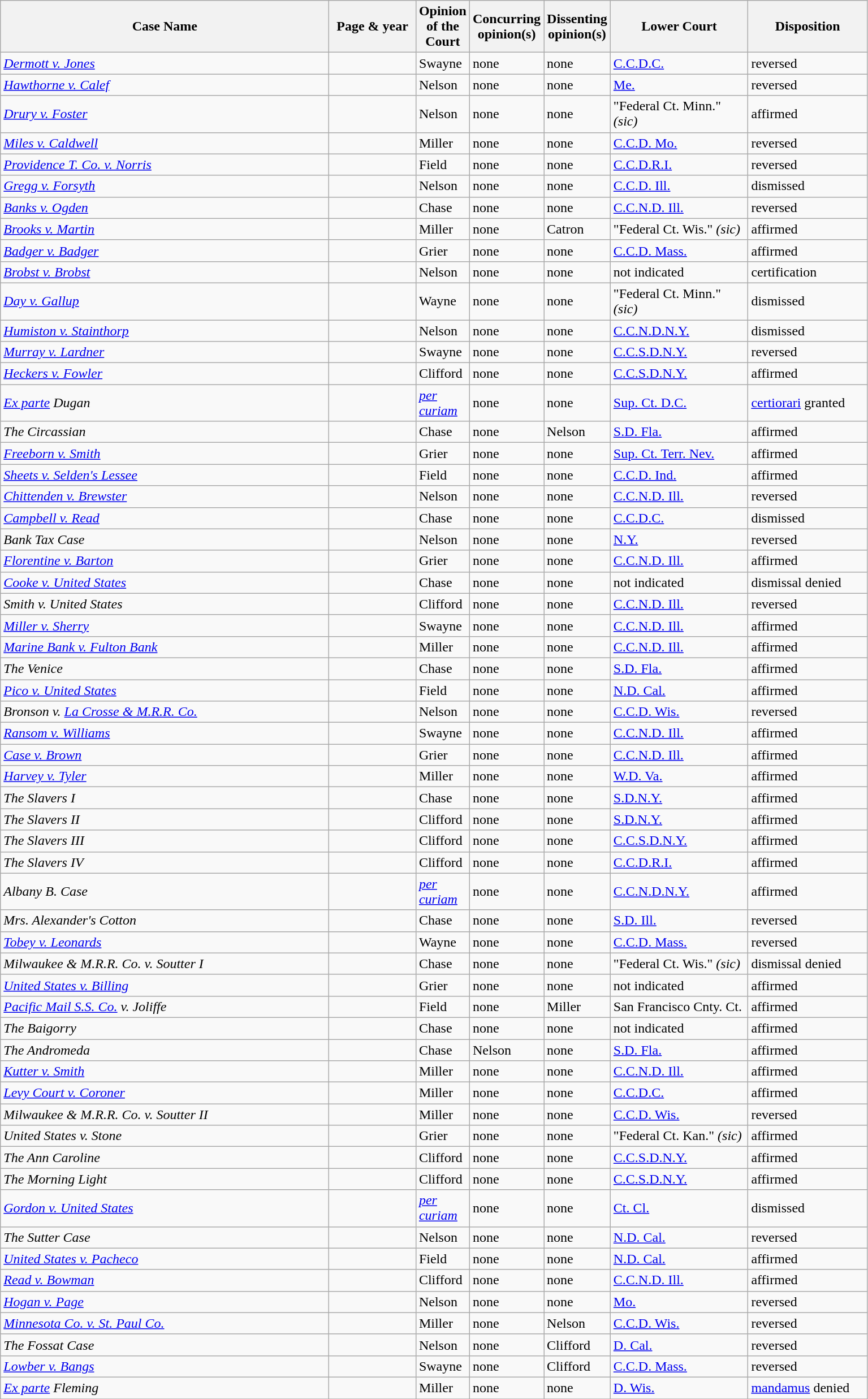<table class="wikitable sortable">
<tr>
<th scope="col" style="width: 380px;">Case Name</th>
<th scope="col" style="width: 95px;">Page & year</th>
<th scope="col" style="width: 10px;">Opinion of the Court</th>
<th scope="col" style="width: 10px;">Concurring opinion(s)</th>
<th scope="col" style="width: 10px;">Dissenting opinion(s)</th>
<th scope="col" style="width: 155px;">Lower Court</th>
<th scope="col" style="width: 133px;">Disposition</th>
</tr>
<tr>
<td><em><a href='#'>Dermott v. Jones</a></em></td>
<td align="right"></td>
<td>Swayne</td>
<td>none</td>
<td>none</td>
<td><a href='#'>C.C.D.C.</a></td>
<td>reversed</td>
</tr>
<tr>
<td><em><a href='#'>Hawthorne v. Calef</a></em></td>
<td align="right"></td>
<td>Nelson</td>
<td>none</td>
<td>none</td>
<td><a href='#'>Me.</a></td>
<td>reversed</td>
</tr>
<tr>
<td><em><a href='#'>Drury v. Foster</a></em></td>
<td align="right"></td>
<td>Nelson</td>
<td>none</td>
<td>none</td>
<td>"Federal Ct. Minn." <em>(sic)</em></td>
<td>affirmed</td>
</tr>
<tr>
<td><em><a href='#'>Miles v. Caldwell</a></em></td>
<td align="right"></td>
<td>Miller</td>
<td>none</td>
<td>none</td>
<td><a href='#'>C.C.D. Mo.</a></td>
<td>reversed</td>
</tr>
<tr>
<td><em><a href='#'>Providence T. Co. v. Norris</a></em></td>
<td align="right"></td>
<td>Field</td>
<td>none</td>
<td>none</td>
<td><a href='#'>C.C.D.R.I.</a></td>
<td>reversed</td>
</tr>
<tr>
<td><em><a href='#'>Gregg v. Forsyth</a></em></td>
<td align="right"></td>
<td>Nelson</td>
<td>none</td>
<td>none</td>
<td><a href='#'>C.C.D. Ill.</a></td>
<td>dismissed</td>
</tr>
<tr>
<td><em><a href='#'>Banks v. Ogden</a></em></td>
<td align="right"></td>
<td>Chase</td>
<td>none</td>
<td>none</td>
<td><a href='#'>C.C.N.D. Ill.</a></td>
<td>reversed</td>
</tr>
<tr>
<td><em><a href='#'>Brooks v. Martin</a></em></td>
<td align="right"></td>
<td>Miller</td>
<td>none</td>
<td>Catron</td>
<td>"Federal Ct. Wis." <em>(sic)</em></td>
<td>affirmed</td>
</tr>
<tr>
<td><em><a href='#'>Badger v. Badger</a></em></td>
<td align="right"></td>
<td>Grier</td>
<td>none</td>
<td>none</td>
<td><a href='#'>C.C.D. Mass.</a></td>
<td>affirmed</td>
</tr>
<tr>
<td><em><a href='#'>Brobst v. Brobst</a></em></td>
<td align="right"></td>
<td>Nelson</td>
<td>none</td>
<td>none</td>
<td>not indicated</td>
<td>certification</td>
</tr>
<tr>
<td><em><a href='#'>Day v. Gallup</a></em></td>
<td align="right"></td>
<td>Wayne</td>
<td>none</td>
<td>none</td>
<td>"Federal Ct. Minn." <em>(sic)</em></td>
<td>dismissed</td>
</tr>
<tr>
<td><em><a href='#'>Humiston v. Stainthorp</a></em></td>
<td align="right"></td>
<td>Nelson</td>
<td>none</td>
<td>none</td>
<td><a href='#'>C.C.N.D.N.Y.</a></td>
<td>dismissed</td>
</tr>
<tr>
<td><em><a href='#'>Murray v. Lardner</a></em></td>
<td align="right"></td>
<td>Swayne</td>
<td>none</td>
<td>none</td>
<td><a href='#'>C.C.S.D.N.Y.</a></td>
<td>reversed</td>
</tr>
<tr>
<td><em><a href='#'>Heckers v. Fowler</a></em></td>
<td align="right"></td>
<td>Clifford</td>
<td>none</td>
<td>none</td>
<td><a href='#'>C.C.S.D.N.Y.</a></td>
<td>affirmed</td>
</tr>
<tr>
<td><em><a href='#'>Ex parte</a> Dugan</em></td>
<td align="right"></td>
<td><em><a href='#'>per curiam</a></em></td>
<td>none</td>
<td>none</td>
<td><a href='#'>Sup. Ct. D.C.</a></td>
<td><a href='#'>certiorari</a> granted</td>
</tr>
<tr>
<td><em>The Circassian</em></td>
<td align="right"></td>
<td>Chase</td>
<td>none</td>
<td>Nelson</td>
<td><a href='#'>S.D. Fla.</a></td>
<td>affirmed</td>
</tr>
<tr>
<td><em><a href='#'>Freeborn v. Smith</a></em></td>
<td align="right"></td>
<td>Grier</td>
<td>none</td>
<td>none</td>
<td><a href='#'>Sup. Ct. Terr. Nev.</a></td>
<td>affirmed</td>
</tr>
<tr>
<td><em><a href='#'>Sheets v. Selden's Lessee</a></em></td>
<td align="right"></td>
<td>Field</td>
<td>none</td>
<td>none</td>
<td><a href='#'>C.C.D. Ind.</a></td>
<td>affirmed</td>
</tr>
<tr>
<td><em><a href='#'>Chittenden v. Brewster</a></em></td>
<td align="right"></td>
<td>Nelson</td>
<td>none</td>
<td>none</td>
<td><a href='#'>C.C.N.D. Ill.</a></td>
<td>reversed</td>
</tr>
<tr>
<td><em><a href='#'>Campbell v. Read</a></em></td>
<td align="right"></td>
<td>Chase</td>
<td>none</td>
<td>none</td>
<td><a href='#'>C.C.D.C.</a></td>
<td>dismissed</td>
</tr>
<tr>
<td><em>Bank Tax Case</em></td>
<td align="right"></td>
<td>Nelson</td>
<td>none</td>
<td>none</td>
<td><a href='#'>N.Y.</a></td>
<td>reversed</td>
</tr>
<tr>
<td><em><a href='#'>Florentine v. Barton</a></em></td>
<td align="right"></td>
<td>Grier</td>
<td>none</td>
<td>none</td>
<td><a href='#'>C.C.N.D. Ill.</a></td>
<td>affirmed</td>
</tr>
<tr>
<td><em><a href='#'>Cooke v. United States</a></em></td>
<td align="right"></td>
<td>Chase</td>
<td>none</td>
<td>none</td>
<td>not indicated</td>
<td>dismissal denied</td>
</tr>
<tr>
<td><em>Smith v. United States</em></td>
<td align="right"></td>
<td>Clifford</td>
<td>none</td>
<td>none</td>
<td><a href='#'>C.C.N.D. Ill.</a></td>
<td>reversed</td>
</tr>
<tr>
<td><em><a href='#'>Miller v. Sherry</a></em></td>
<td align="right"></td>
<td>Swayne</td>
<td>none</td>
<td>none</td>
<td><a href='#'>C.C.N.D. Ill.</a></td>
<td>affirmed</td>
</tr>
<tr>
<td><em><a href='#'>Marine Bank v. Fulton Bank</a></em></td>
<td align="right"></td>
<td>Miller</td>
<td>none</td>
<td>none</td>
<td><a href='#'>C.C.N.D. Ill.</a></td>
<td>affirmed</td>
</tr>
<tr>
<td><em>The Venice</em></td>
<td align="right"></td>
<td>Chase</td>
<td>none</td>
<td>none</td>
<td><a href='#'>S.D. Fla.</a></td>
<td>affirmed</td>
</tr>
<tr>
<td><em><a href='#'>Pico v. United States</a></em></td>
<td align="right"></td>
<td>Field</td>
<td>none</td>
<td>none</td>
<td><a href='#'>N.D. Cal.</a></td>
<td>affirmed</td>
</tr>
<tr>
<td><em>Bronson v. <a href='#'>La Crosse & M.R.R. Co.</a></em></td>
<td align="right"></td>
<td>Nelson</td>
<td>none</td>
<td>none</td>
<td><a href='#'>C.C.D. Wis.</a></td>
<td>reversed</td>
</tr>
<tr>
<td><em><a href='#'>Ransom v. Williams</a></em></td>
<td align="right"></td>
<td>Swayne</td>
<td>none</td>
<td>none</td>
<td><a href='#'>C.C.N.D. Ill.</a></td>
<td>affirmed</td>
</tr>
<tr>
<td><em><a href='#'>Case v. Brown</a></em></td>
<td align="right"></td>
<td>Grier</td>
<td>none</td>
<td>none</td>
<td><a href='#'>C.C.N.D. Ill.</a></td>
<td>affirmed</td>
</tr>
<tr>
<td><em><a href='#'>Harvey v. Tyler</a></em></td>
<td align="right"></td>
<td>Miller</td>
<td>none</td>
<td>none</td>
<td><a href='#'>W.D. Va.</a></td>
<td>affirmed</td>
</tr>
<tr>
<td><em>The Slavers I</em></td>
<td align="right"></td>
<td>Chase</td>
<td>none</td>
<td>none</td>
<td><a href='#'>S.D.N.Y.</a></td>
<td>affirmed</td>
</tr>
<tr>
<td><em>The Slavers II</em></td>
<td align="right"></td>
<td>Clifford</td>
<td>none</td>
<td>none</td>
<td><a href='#'>S.D.N.Y.</a></td>
<td>affirmed</td>
</tr>
<tr>
<td><em>The Slavers III</em></td>
<td align="right"></td>
<td>Clifford</td>
<td>none</td>
<td>none</td>
<td><a href='#'>C.C.S.D.N.Y.</a></td>
<td>affirmed</td>
</tr>
<tr>
<td><em>The Slavers IV</em></td>
<td align="right"></td>
<td>Clifford</td>
<td>none</td>
<td>none</td>
<td><a href='#'>C.C.D.R.I.</a></td>
<td>affirmed</td>
</tr>
<tr>
<td><em>Albany B. Case</em></td>
<td align="right"></td>
<td><em><a href='#'>per curiam</a></em></td>
<td>none</td>
<td>none</td>
<td><a href='#'>C.C.N.D.N.Y.</a></td>
<td>affirmed</td>
</tr>
<tr>
<td><em>Mrs. Alexander's Cotton</em></td>
<td align="right"></td>
<td>Chase</td>
<td>none</td>
<td>none</td>
<td><a href='#'>S.D. Ill.</a></td>
<td>reversed</td>
</tr>
<tr>
<td><em><a href='#'>Tobey v. Leonards</a></em></td>
<td align="right"></td>
<td>Wayne</td>
<td>none</td>
<td>none</td>
<td><a href='#'>C.C.D. Mass.</a></td>
<td>reversed</td>
</tr>
<tr>
<td><em>Milwaukee & M.R.R. Co. v. Soutter I</em></td>
<td align="right"></td>
<td>Chase</td>
<td>none</td>
<td>none</td>
<td>"Federal Ct. Wis." <em>(sic)</em></td>
<td>dismissal denied</td>
</tr>
<tr>
<td><em><a href='#'>United States v. Billing</a></em></td>
<td align="right"></td>
<td>Grier</td>
<td>none</td>
<td>none</td>
<td>not indicated</td>
<td>affirmed</td>
</tr>
<tr>
<td><em><a href='#'>Pacific Mail S.S. Co.</a> v. Joliffe</em></td>
<td align="right"></td>
<td>Field</td>
<td>none</td>
<td>Miller</td>
<td>San Francisco Cnty. Ct.</td>
<td>affirmed</td>
</tr>
<tr>
<td><em>The Baigorry</em></td>
<td align="right"></td>
<td>Chase</td>
<td>none</td>
<td>none</td>
<td>not indicated</td>
<td>affirmed</td>
</tr>
<tr>
<td><em>The Andromeda</em></td>
<td align="right"></td>
<td>Chase</td>
<td>Nelson</td>
<td>none</td>
<td><a href='#'>S.D. Fla.</a></td>
<td>affirmed</td>
</tr>
<tr>
<td><em><a href='#'>Kutter v. Smith</a></em></td>
<td align="right"></td>
<td>Miller</td>
<td>none</td>
<td>none</td>
<td><a href='#'>C.C.N.D. Ill.</a></td>
<td>affirmed</td>
</tr>
<tr>
<td><em><a href='#'>Levy Court v. Coroner</a></em></td>
<td align="right"></td>
<td>Miller</td>
<td>none</td>
<td>none</td>
<td><a href='#'>C.C.D.C.</a></td>
<td>affirmed</td>
</tr>
<tr>
<td><em>Milwaukee & M.R.R. Co. v. Soutter II</em></td>
<td align="right"></td>
<td>Miller</td>
<td>none</td>
<td>none</td>
<td><a href='#'>C.C.D. Wis.</a></td>
<td>reversed</td>
</tr>
<tr>
<td><em>United States v. Stone</em></td>
<td align="right"></td>
<td>Grier</td>
<td>none</td>
<td>none</td>
<td>"Federal Ct. Kan." <em>(sic)</em></td>
<td>affirmed</td>
</tr>
<tr>
<td><em>The Ann Caroline</em></td>
<td align="right"></td>
<td>Clifford</td>
<td>none</td>
<td>none</td>
<td><a href='#'>C.C.S.D.N.Y.</a></td>
<td>affirmed</td>
</tr>
<tr>
<td><em>The Morning Light</em></td>
<td align="right"></td>
<td>Clifford</td>
<td>none</td>
<td>none</td>
<td><a href='#'>C.C.S.D.N.Y.</a></td>
<td>affirmed</td>
</tr>
<tr>
<td><em><a href='#'>Gordon v. United States</a></em></td>
<td align="right"></td>
<td><em><a href='#'>per curiam</a></em></td>
<td>none</td>
<td>none</td>
<td><a href='#'>Ct. Cl.</a></td>
<td>dismissed</td>
</tr>
<tr>
<td><em>The Sutter Case</em></td>
<td align="right"></td>
<td>Nelson</td>
<td>none</td>
<td>none</td>
<td><a href='#'>N.D. Cal.</a></td>
<td>reversed</td>
</tr>
<tr>
<td><em><a href='#'>United States v. Pacheco</a></em></td>
<td align="right"></td>
<td>Field</td>
<td>none</td>
<td>none</td>
<td><a href='#'>N.D. Cal.</a></td>
<td>affirmed</td>
</tr>
<tr>
<td><em><a href='#'>Read v. Bowman</a></em></td>
<td align="right"></td>
<td>Clifford</td>
<td>none</td>
<td>none</td>
<td><a href='#'>C.C.N.D. Ill.</a></td>
<td>affirmed</td>
</tr>
<tr>
<td><em><a href='#'>Hogan v. Page</a></em></td>
<td align="right"></td>
<td>Nelson</td>
<td>none</td>
<td>none</td>
<td><a href='#'>Mo.</a></td>
<td>reversed</td>
</tr>
<tr>
<td><em><a href='#'>Minnesota Co. v. St. Paul Co.</a></em></td>
<td align="right"></td>
<td>Miller</td>
<td>none</td>
<td>Nelson</td>
<td><a href='#'>C.C.D. Wis.</a></td>
<td>reversed</td>
</tr>
<tr>
<td><em>The Fossat Case</em></td>
<td align="right"></td>
<td>Nelson</td>
<td>none</td>
<td>Clifford</td>
<td><a href='#'>D. Cal.</a></td>
<td>reversed</td>
</tr>
<tr>
<td><em><a href='#'>Lowber v. Bangs</a></em></td>
<td align="right"></td>
<td>Swayne</td>
<td>none</td>
<td>Clifford</td>
<td><a href='#'>C.C.D. Mass.</a></td>
<td>reversed</td>
</tr>
<tr>
<td><em><a href='#'>Ex parte</a> Fleming</em></td>
<td align="right"></td>
<td>Miller</td>
<td>none</td>
<td>none</td>
<td><a href='#'>D. Wis.</a></td>
<td><a href='#'>mandamus</a> denied</td>
</tr>
<tr>
</tr>
</table>
